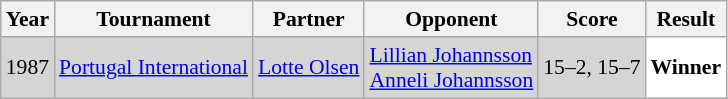<table class="sortable wikitable" style="font-size: 90%;">
<tr>
<th>Year</th>
<th>Tournament</th>
<th>Partner</th>
<th>Opponent</th>
<th>Score</th>
<th>Result</th>
</tr>
<tr style="background:#D5D5D5">
<td align="center">1987</td>
<td align="left"><a href='#'>Portugal International</a></td>
<td align="left"> <a href='#'>Lotte Olsen</a></td>
<td align="left"> <a href='#'>Lillian Johannsson</a> <br>  <a href='#'>Anneli Johannsson</a></td>
<td align="left">15–2, 15–7</td>
<td style="text-align:left; background:white"> <strong>Winner</strong></td>
</tr>
</table>
